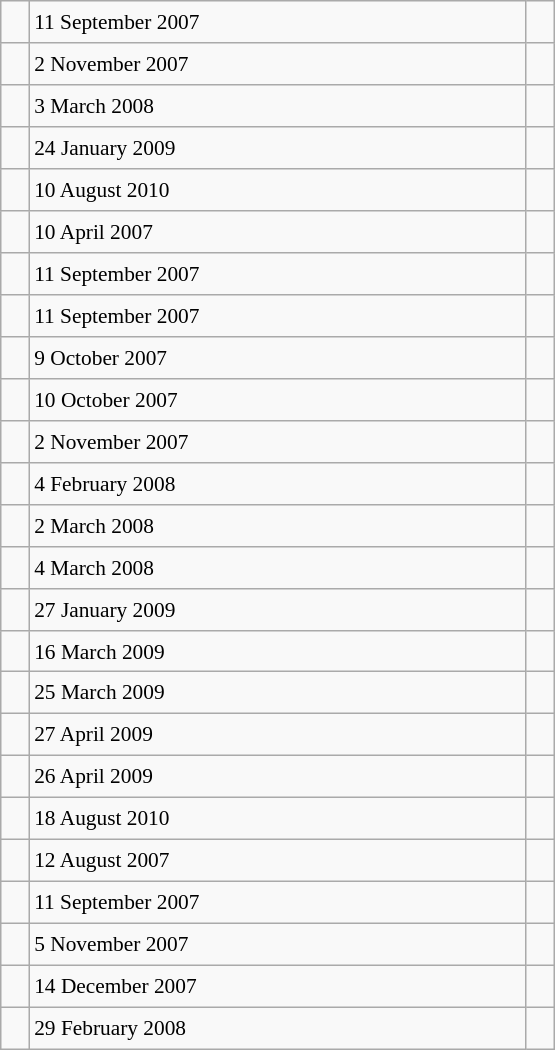<table class="wikitable" style="font-size: 89%; float: left; width: 26em; margin-right: 1em; height: 700px">
<tr>
<td></td>
<td>11 September 2007</td>
<td></td>
</tr>
<tr>
<td></td>
<td>2 November 2007</td>
<td></td>
</tr>
<tr>
<td></td>
<td>3 March 2008</td>
<td></td>
</tr>
<tr>
<td></td>
<td>24 January 2009</td>
<td></td>
</tr>
<tr>
<td></td>
<td>10 August 2010</td>
<td></td>
</tr>
<tr>
<td></td>
<td>10 April 2007</td>
<td></td>
</tr>
<tr>
<td></td>
<td>11 September 2007</td>
<td></td>
</tr>
<tr>
<td></td>
<td>11 September 2007</td>
<td></td>
</tr>
<tr>
<td></td>
<td>9 October 2007</td>
<td></td>
</tr>
<tr>
<td></td>
<td>10 October 2007</td>
<td></td>
</tr>
<tr>
<td></td>
<td>2 November 2007</td>
<td></td>
</tr>
<tr>
<td></td>
<td>4 February 2008</td>
<td></td>
</tr>
<tr>
<td></td>
<td>2 March 2008</td>
<td></td>
</tr>
<tr>
<td></td>
<td>4 March 2008</td>
<td></td>
</tr>
<tr>
<td></td>
<td>27 January 2009</td>
<td></td>
</tr>
<tr>
<td></td>
<td>16 March 2009</td>
<td></td>
</tr>
<tr>
<td></td>
<td>25 March 2009</td>
<td></td>
</tr>
<tr>
<td></td>
<td>27 April 2009</td>
<td></td>
</tr>
<tr>
<td></td>
<td>26 April 2009</td>
<td></td>
</tr>
<tr>
<td></td>
<td>18 August 2010</td>
<td></td>
</tr>
<tr>
<td></td>
<td>12 August 2007</td>
<td></td>
</tr>
<tr>
<td></td>
<td>11 September 2007</td>
<td></td>
</tr>
<tr>
<td></td>
<td>5 November 2007</td>
<td></td>
</tr>
<tr>
<td></td>
<td>14 December 2007</td>
<td></td>
</tr>
<tr>
<td></td>
<td>29 February 2008</td>
<td></td>
</tr>
</table>
